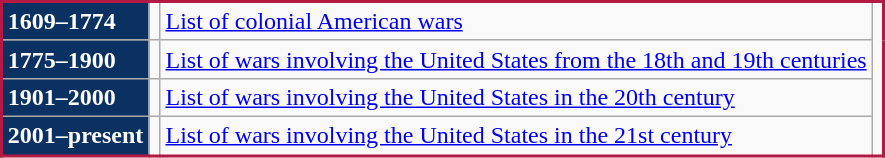<table class="wikitable" style="border: 2px solid #B31942;">
<tr>
<td style="background-color:#0A3161; color:white;"><strong>1609–1774</strong></td>
<td></td>
<td><a href='#'>List of colonial American wars</a></td>
<td rowspan=4></td>
</tr>
<tr>
<td style="background-color:#0A3161; color:white;"><strong>1775–1900</strong></td>
<td></td>
<td><a href='#'>List of wars involving the United States from the 18th and 19th centuries</a></td>
</tr>
<tr>
<td style="background-color:#0A3161; color:white;"><strong>1901–2000</strong></td>
<td></td>
<td><a href='#'>List of wars involving the United States in the 20th century</a></td>
</tr>
<tr>
<td style="background-color:#0A3161; color:white;"><strong>2001–present</strong></td>
<td></td>
<td><a href='#'>List of wars involving the United States in the 21st century</a></td>
</tr>
</table>
